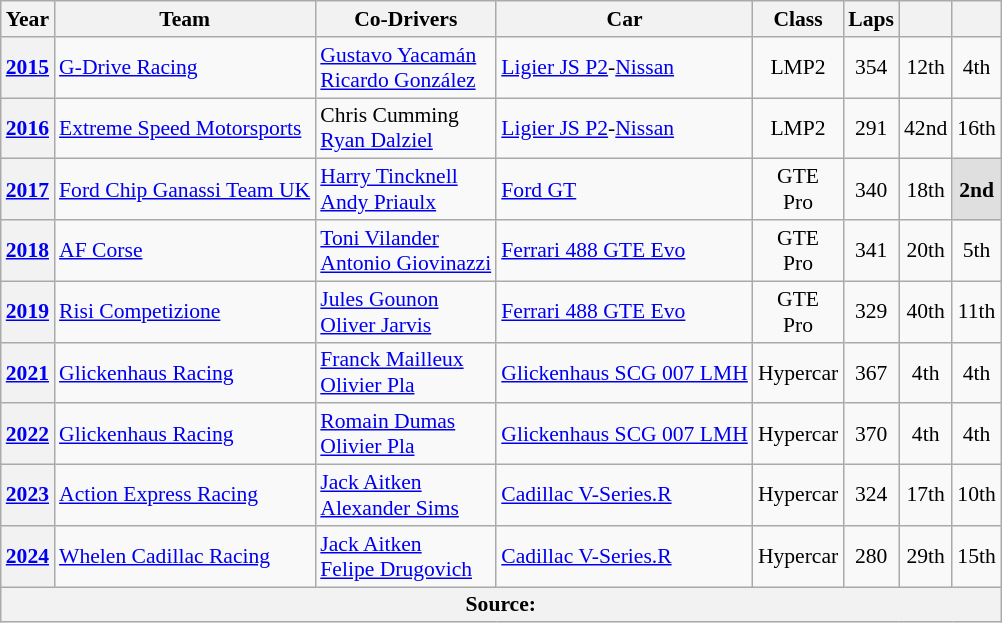<table class="wikitable" style="text-align:center; font-size:90%">
<tr>
<th>Year</th>
<th>Team</th>
<th>Co-Drivers</th>
<th>Car</th>
<th>Class</th>
<th>Laps</th>
<th></th>
<th></th>
</tr>
<tr>
<th><a href='#'>2015</a></th>
<td align="left"> <a href='#'>G-Drive Racing</a></td>
<td align="left"> <a href='#'>Gustavo Yacamán</a><br> <a href='#'>Ricardo González</a></td>
<td align="left"><a href='#'>Ligier JS P2</a>-<a href='#'>Nissan</a></td>
<td>LMP2</td>
<td>354</td>
<td>12th</td>
<td>4th</td>
</tr>
<tr>
<th><a href='#'>2016</a></th>
<td align="left"> <a href='#'>Extreme Speed Motorsports</a></td>
<td align="left"> Chris Cumming<br> <a href='#'>Ryan Dalziel</a></td>
<td align="left"><a href='#'>Ligier JS P2</a>-<a href='#'>Nissan</a></td>
<td>LMP2</td>
<td>291</td>
<td>42nd</td>
<td>16th</td>
</tr>
<tr>
<th><a href='#'>2017</a></th>
<td align="left"> <a href='#'>Ford Chip Ganassi Team UK</a></td>
<td align="left"> <a href='#'>Harry Tincknell</a><br> <a href='#'>Andy Priaulx</a></td>
<td align="left"><a href='#'>Ford GT</a></td>
<td>GTE<br>Pro</td>
<td>340</td>
<td>18th</td>
<td style="background:#DFDFDF;"><strong>2nd</strong></td>
</tr>
<tr>
<th><a href='#'>2018</a></th>
<td align="left"> <a href='#'>AF Corse</a></td>
<td align="left"> <a href='#'>Toni Vilander</a><br> <a href='#'>Antonio Giovinazzi</a></td>
<td align="left"><a href='#'>Ferrari 488 GTE Evo</a></td>
<td>GTE<br>Pro</td>
<td>341</td>
<td>20th</td>
<td>5th</td>
</tr>
<tr>
<th><a href='#'>2019</a></th>
<td align="left"> <a href='#'>Risi Competizione</a></td>
<td align="left"> <a href='#'>Jules Gounon</a><br> <a href='#'>Oliver Jarvis</a></td>
<td align="left"><a href='#'>Ferrari 488 GTE Evo</a></td>
<td>GTE<br>Pro</td>
<td>329</td>
<td>40th</td>
<td>11th</td>
</tr>
<tr>
<th><a href='#'>2021</a></th>
<td align="left"> <a href='#'>Glickenhaus Racing</a></td>
<td align="left"> <a href='#'>Franck Mailleux</a><br> <a href='#'>Olivier Pla</a></td>
<td align="left"><a href='#'>Glickenhaus SCG 007 LMH</a></td>
<td>Hypercar</td>
<td>367</td>
<td>4th</td>
<td>4th</td>
</tr>
<tr>
<th><a href='#'>2022</a></th>
<td align="left"> <a href='#'>Glickenhaus Racing</a></td>
<td align="left"> <a href='#'>Romain Dumas</a><br> <a href='#'>Olivier Pla</a></td>
<td align="left"><a href='#'>Glickenhaus SCG 007 LMH</a></td>
<td>Hypercar</td>
<td>370</td>
<td>4th</td>
<td>4th</td>
</tr>
<tr>
<th><a href='#'>2023</a></th>
<td align="left"> <a href='#'>Action Express Racing</a></td>
<td align="left"> <a href='#'>Jack Aitken</a><br> <a href='#'>Alexander Sims</a></td>
<td align="left"><a href='#'>Cadillac V-Series.R</a></td>
<td>Hypercar</td>
<td>324</td>
<td>17th</td>
<td>10th</td>
</tr>
<tr>
<th><a href='#'>2024</a></th>
<td align="left"> <a href='#'>Whelen Cadillac Racing</a></td>
<td align="left"> <a href='#'>Jack Aitken</a><br> <a href='#'>Felipe Drugovich</a></td>
<td align="left"><a href='#'>Cadillac V-Series.R</a></td>
<td>Hypercar</td>
<td>280</td>
<td>29th</td>
<td>15th</td>
</tr>
<tr>
<th colspan="8">Source:</th>
</tr>
</table>
